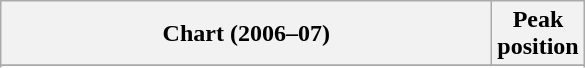<table class="wikitable plainrowheaders sortable" style="text-align:center;">
<tr>
<th scope="col" style="width:20em;">Chart (2006–07)</th>
<th scope="col">Peak<br>position</th>
</tr>
<tr>
</tr>
<tr>
</tr>
<tr>
</tr>
<tr>
</tr>
<tr>
</tr>
<tr>
</tr>
<tr>
</tr>
<tr>
</tr>
<tr>
</tr>
<tr>
</tr>
<tr>
</tr>
<tr>
</tr>
<tr>
</tr>
<tr>
</tr>
<tr>
</tr>
<tr>
</tr>
<tr>
</tr>
</table>
